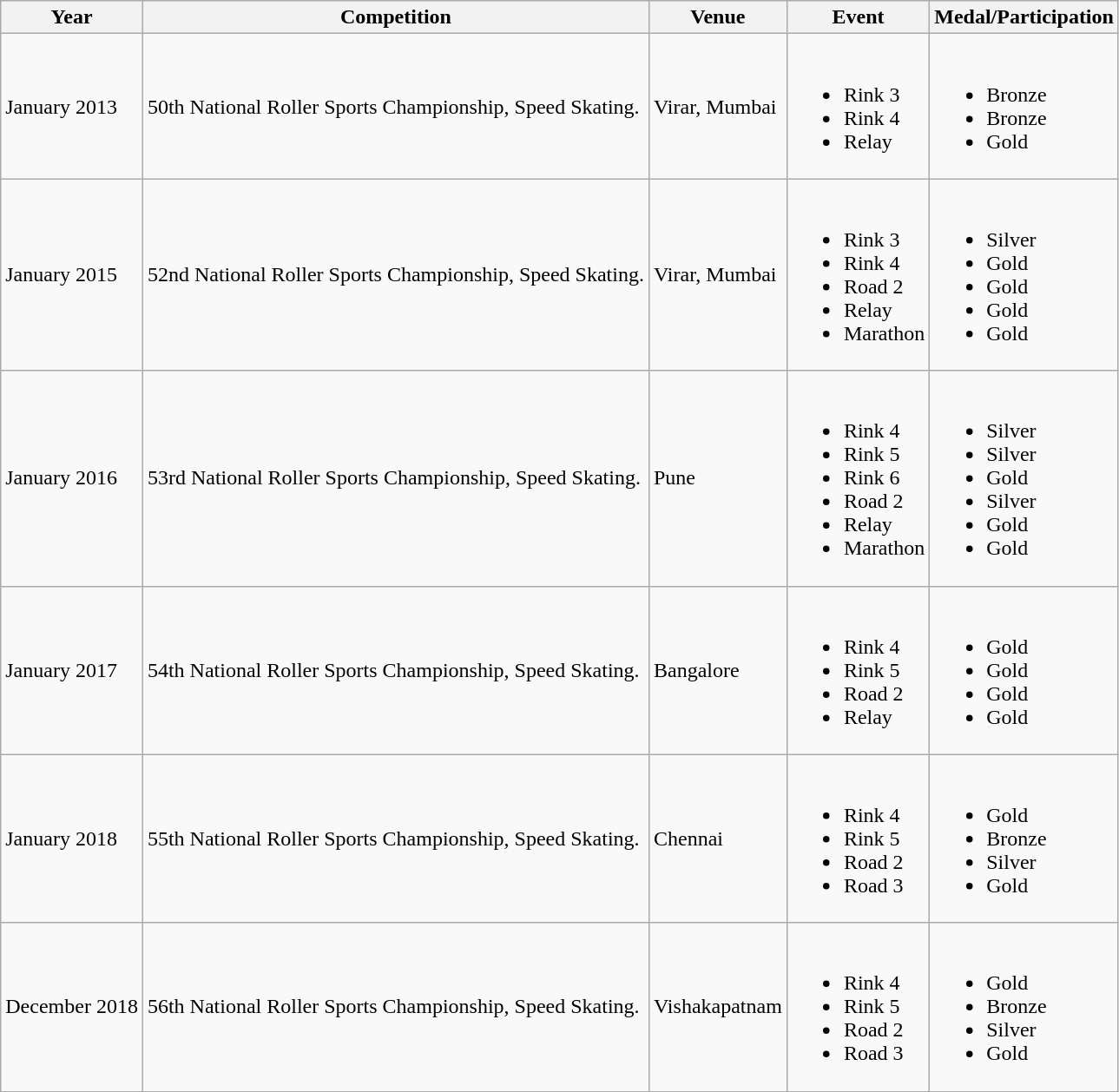<table class="wikitable">
<tr>
<th>Year</th>
<th>Competition</th>
<th>Venue</th>
<th>Event</th>
<th>Medal/Participation</th>
</tr>
<tr>
<td>January 2013</td>
<td>50th National Roller Sports Championship, Speed Skating.</td>
<td>Virar, Mumbai</td>
<td><br><ul><li>Rink 3</li><li>Rink 4</li><li>Relay</li></ul></td>
<td><br><ul><li>Bronze</li><li>Bronze</li><li>Gold</li></ul></td>
</tr>
<tr>
<td>January 2015</td>
<td>52nd National Roller Sports Championship, Speed Skating.</td>
<td>Virar, Mumbai</td>
<td><br><ul><li>Rink 3</li><li>Rink 4</li><li>Road 2</li><li>Relay</li><li>Marathon</li></ul></td>
<td><br><ul><li>Silver</li><li>Gold</li><li>Gold</li><li>Gold</li><li>Gold</li></ul></td>
</tr>
<tr>
<td>January 2016</td>
<td>53rd National Roller Sports Championship, Speed Skating.</td>
<td>Pune</td>
<td><br><ul><li>Rink 4</li><li>Rink 5</li><li>Rink 6</li><li>Road 2</li><li>Relay</li><li>Marathon</li></ul></td>
<td><br><ul><li>Silver</li><li>Silver</li><li>Gold</li><li>Silver</li><li>Gold</li><li>Gold</li></ul></td>
</tr>
<tr>
<td>January 2017</td>
<td>54th National Roller Sports Championship, Speed Skating.</td>
<td>Bangalore</td>
<td><br><ul><li>Rink 4</li><li>Rink 5</li><li>Road 2</li><li>Relay</li></ul></td>
<td><br><ul><li>Gold</li><li>Gold</li><li>Gold</li><li>Gold</li></ul></td>
</tr>
<tr>
<td>January 2018</td>
<td>55th National Roller Sports Championship, Speed Skating.</td>
<td>Chennai</td>
<td><br><ul><li>Rink 4</li><li>Rink 5</li><li>Road 2</li><li>Road 3</li></ul></td>
<td><br><ul><li>Gold</li><li>Bronze</li><li>Silver</li><li>Gold</li></ul></td>
</tr>
<tr>
<td>December 2018</td>
<td>56th National Roller Sports Championship, Speed Skating.</td>
<td>Vishakapatnam</td>
<td><br><ul><li>Rink 4</li><li>Rink 5</li><li>Road 2</li><li>Road 3</li></ul></td>
<td><br><ul><li>Gold</li><li>Bronze</li><li>Silver</li><li>Gold</li></ul></td>
</tr>
</table>
